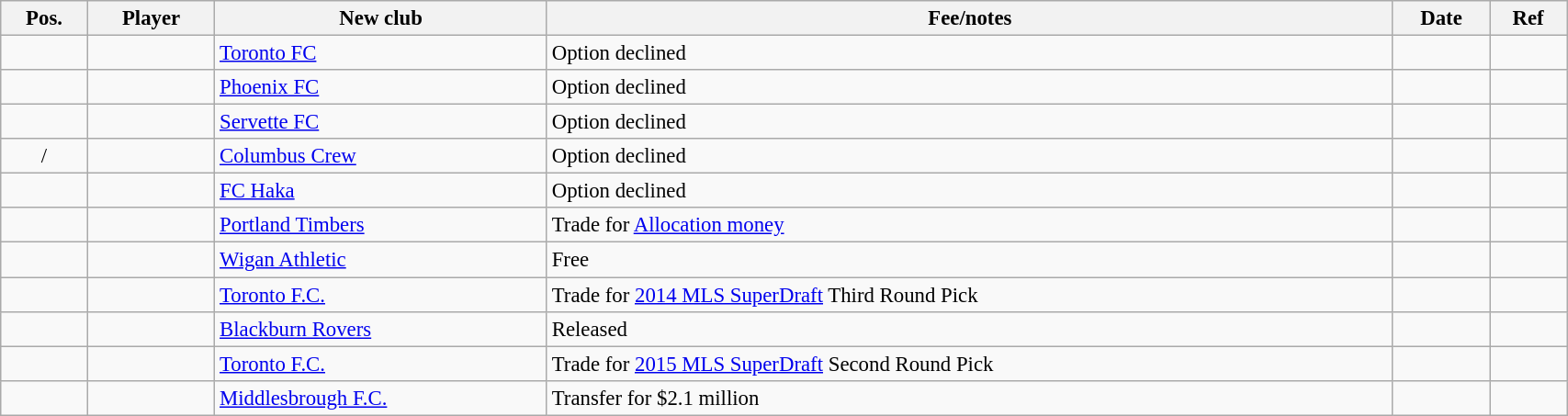<table class="wikitable sortable" style="width:90%; text-align:center; font-size:95%; text-align:left;">
<tr>
<th><strong>Pos.</strong></th>
<th><strong>Player</strong></th>
<th><strong>New club</strong></th>
<th><strong>Fee/notes</strong></th>
<th><strong>Date</strong></th>
<th><strong>Ref</strong></th>
</tr>
<tr>
<td align=center></td>
<td></td>
<td> <a href='#'>Toronto FC</a></td>
<td>Option declined</td>
<td></td>
<td></td>
</tr>
<tr>
<td align=center></td>
<td></td>
<td> <a href='#'>Phoenix FC</a></td>
<td>Option declined</td>
<td></td>
<td></td>
</tr>
<tr>
<td align=center></td>
<td></td>
<td> <a href='#'>Servette FC</a></td>
<td>Option declined</td>
<td></td>
<td></td>
</tr>
<tr>
<td align=center>/</td>
<td></td>
<td> <a href='#'>Columbus Crew</a></td>
<td>Option declined</td>
<td></td>
<td></td>
</tr>
<tr>
<td align=center></td>
<td></td>
<td> <a href='#'>FC Haka</a></td>
<td>Option declined</td>
<td></td>
<td></td>
</tr>
<tr>
<td align=center></td>
<td></td>
<td> <a href='#'>Portland Timbers</a></td>
<td>Trade for <a href='#'>Allocation money</a></td>
<td></td>
<td></td>
</tr>
<tr>
<td align=center></td>
<td></td>
<td> <a href='#'>Wigan Athletic</a></td>
<td>Free</td>
<td></td>
<td></td>
</tr>
<tr>
<td align=center></td>
<td></td>
<td> <a href='#'>Toronto F.C.</a></td>
<td>Trade for <a href='#'>2014 MLS SuperDraft</a> Third Round Pick</td>
<td></td>
<td></td>
</tr>
<tr>
<td align=center></td>
<td></td>
<td> <a href='#'>Blackburn Rovers</a></td>
<td>Released</td>
<td></td>
<td></td>
</tr>
<tr>
<td align=center></td>
<td></td>
<td> <a href='#'>Toronto F.C.</a></td>
<td>Trade for <a href='#'>2015 MLS SuperDraft</a> Second Round Pick</td>
<td></td>
<td></td>
</tr>
<tr>
<td align=center></td>
<td></td>
<td> <a href='#'>Middlesbrough F.C.</a></td>
<td>Transfer for $2.1 million</td>
<td></td>
<td></td>
</tr>
</table>
